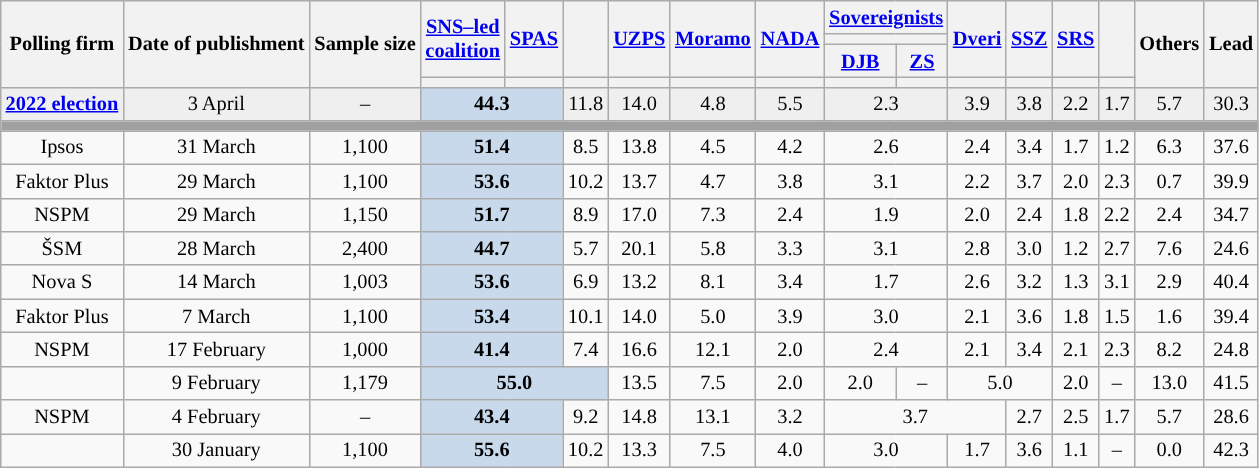<table class="wikitable" style="text-align:center; font-size:85%; line-height:16px; margin-bottom:0">
<tr>
<th rowspan="4">Polling firm</th>
<th rowspan="4">Date of publishment</th>
<th rowspan="4">Sample size</th>
<th rowspan="3"><a href='#'>SNS–led<br>coalition</a></th>
<th rowspan="3"><a href='#'>SPAS</a></th>
<th rowspan="3"></th>
<th rowspan="3"><a href='#'>UZPS</a></th>
<th rowspan="3"><a href='#'>Moramo</a></th>
<th rowspan="3"><a href='#'>NADA</a></th>
<th colspan="2"><a href='#'>Sovereignists</a></th>
<th rowspan="3"><a href='#'>Dveri</a></th>
<th rowspan="3"><a href='#'>SSZ</a></th>
<th rowspan="3"><a href='#'>SRS</a></th>
<th rowspan="3"></th>
<th rowspan="4">Others</th>
<th rowspan="4">Lead</th>
</tr>
<tr>
<th colspan="2" style="background:"></th>
</tr>
<tr>
<th><a href='#'>DJB</a></th>
<th><a href='#'>ZS</a></th>
</tr>
<tr>
<th style="background:"></th>
<th style="background:"></th>
<th style="background:"></th>
<th style="background:"></th>
<th style="background:"></th>
<th style="background:"></th>
<th style="background:"></th>
<th style="background:"></th>
<th style="background:"></th>
<th style="background:"></th>
<th style="background:"></th>
<th style="background:"></th>
</tr>
<tr style="background:#EFEFEF">
<td><strong><a href='#'>2022 election</a></strong></td>
<td>3 April</td>
<td>–</td>
<td colspan="2" style="background:#C8D9EC"><strong>44.3</strong></td>
<td>11.8</td>
<td>14.0</td>
<td>4.8</td>
<td>5.5</td>
<td colspan="2">2.3</td>
<td>3.9</td>
<td>3.8</td>
<td>2.2</td>
<td>1.7</td>
<td>5.7</td>
<td style="background:">30.3</td>
</tr>
<tr>
<td colspan="23" style="background:#A0A0A0"></td>
</tr>
<tr>
<td>Ipsos</td>
<td>31 March</td>
<td>1,100</td>
<td colspan="2" style="background:#C8D9EC"><strong>51.4</strong></td>
<td>8.5</td>
<td>13.8</td>
<td>4.5</td>
<td>4.2</td>
<td colspan="2">2.6</td>
<td>2.4</td>
<td>3.4</td>
<td>1.7</td>
<td>1.2</td>
<td>6.3</td>
<td style="background:">37.6</td>
</tr>
<tr>
<td>Faktor Plus</td>
<td>29 March</td>
<td>1,100</td>
<td colspan="2" style="background:#C8D9EC"><strong>53.6</strong></td>
<td>10.2</td>
<td>13.7</td>
<td>4.7</td>
<td>3.8</td>
<td colspan="2">3.1</td>
<td>2.2</td>
<td>3.7</td>
<td>2.0</td>
<td>2.3</td>
<td>0.7</td>
<td style="background:">39.9</td>
</tr>
<tr>
<td>NSPM</td>
<td>29 March</td>
<td>1,150</td>
<td colspan="2" style="background:#C8D9EC"><strong>51.7</strong></td>
<td>8.9</td>
<td>17.0</td>
<td>7.3</td>
<td>2.4</td>
<td colspan="2">1.9</td>
<td>2.0</td>
<td>2.4</td>
<td>1.8</td>
<td>2.2</td>
<td>2.4</td>
<td style="background:">34.7</td>
</tr>
<tr>
<td>ŠSM</td>
<td>28 March</td>
<td>2,400</td>
<td colspan="2" style="background:#C8D9EC"><strong>44.7</strong></td>
<td>5.7</td>
<td>20.1</td>
<td>5.8</td>
<td>3.3</td>
<td colspan="2">3.1</td>
<td>2.8</td>
<td>3.0</td>
<td>1.2</td>
<td>2.7</td>
<td>7.6</td>
<td style="background:">24.6</td>
</tr>
<tr>
<td>Nova S</td>
<td>14 March</td>
<td>1,003</td>
<td colspan="2" style="background:#C8D9EC"><strong>53.6</strong></td>
<td>6.9</td>
<td>13.2</td>
<td>8.1</td>
<td>3.4</td>
<td colspan="2">1.7</td>
<td>2.6</td>
<td>3.2</td>
<td>1.3</td>
<td>3.1</td>
<td>2.9</td>
<td style="background:">40.4</td>
</tr>
<tr>
<td>Faktor Plus</td>
<td>7 March</td>
<td>1,100</td>
<td colspan="2" style="background:#C8D9EC"><strong>53.4</strong></td>
<td>10.1</td>
<td>14.0</td>
<td>5.0</td>
<td>3.9</td>
<td colspan="2">3.0</td>
<td>2.1</td>
<td>3.6</td>
<td>1.8</td>
<td>1.5</td>
<td>1.6</td>
<td style="background:">39.4</td>
</tr>
<tr>
<td>NSPM</td>
<td>17 February</td>
<td>1,000</td>
<td colspan="2" style="background:#C8D9EC"><strong>41.4</strong></td>
<td>7.4</td>
<td>16.6</td>
<td>12.1</td>
<td>2.0</td>
<td colspan="2">2.4</td>
<td>2.1</td>
<td>3.4</td>
<td>2.1</td>
<td>2.3</td>
<td>8.2</td>
<td style="background:">24.8</td>
</tr>
<tr>
<td></td>
<td>9 February</td>
<td>1,179</td>
<td colspan="3" style="background:#C8D9EC"><strong>55.0</strong></td>
<td>13.5</td>
<td>7.5</td>
<td>2.0</td>
<td>2.0</td>
<td>–</td>
<td colspan="2">5.0</td>
<td>2.0</td>
<td>–</td>
<td>13.0</td>
<td style="background:">41.5</td>
</tr>
<tr>
<td>NSPM</td>
<td>4 February</td>
<td>–</td>
<td colspan="2" style="background:#C8D9EC"><strong>43.4</strong></td>
<td>9.2</td>
<td>14.8</td>
<td>13.1</td>
<td>3.2</td>
<td colspan="3">3.7</td>
<td>2.7</td>
<td>2.5</td>
<td>1.7</td>
<td>5.7</td>
<td style="background:">28.6</td>
</tr>
<tr>
<td></td>
<td>30 January</td>
<td>1,100</td>
<td colspan="2" style="background:#C8D9EC"><strong>55.6</strong></td>
<td>10.2</td>
<td>13.3</td>
<td>7.5</td>
<td>4.0</td>
<td colspan="2">3.0</td>
<td>1.7</td>
<td>3.6</td>
<td>1.1</td>
<td>–</td>
<td>0.0</td>
<td style="background:">42.3</td>
</tr>
</table>
